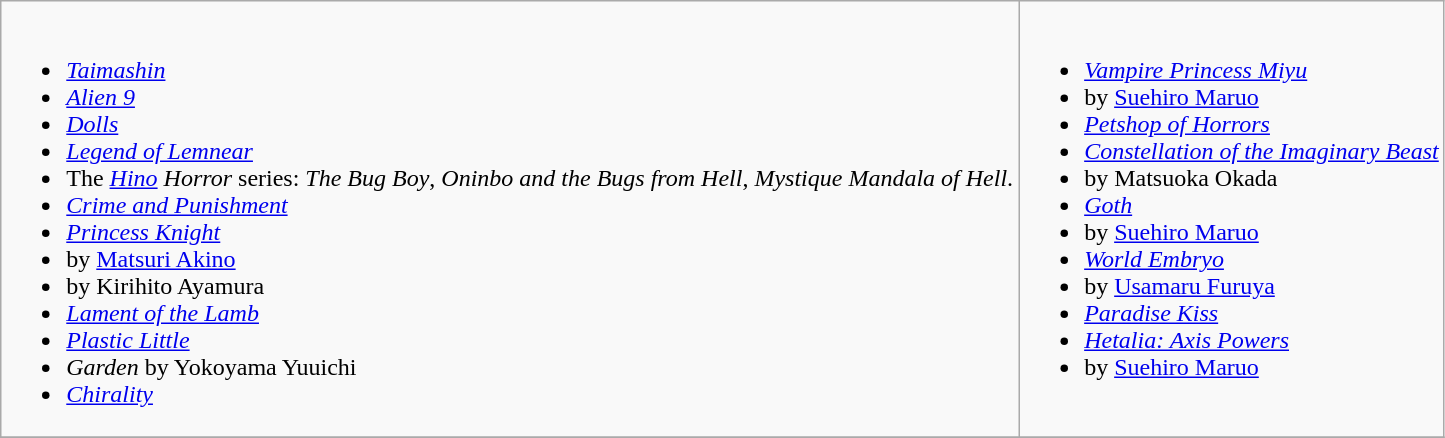<table class="wikitable">
<tr>
<td valign=top><br><ul><li><em><a href='#'>Taimashin</a></em></li><li><em><a href='#'>Alien 9</a></em></li><li><em><a href='#'>Dolls</a></em></li><li><em><a href='#'>Legend of Lemnear</a></em></li><li>The <em><a href='#'>Hino</a> Horror</em> series: <em>The Bug Boy</em>, <em>Oninbo and the Bugs from Hell</em>, <em>Mystique Mandala of Hell</em>.</li><li><em><a href='#'>Crime and Punishment</a></em></li><li><em><a href='#'>Princess Knight</a></em></li><li> by <a href='#'>Matsuri Akino</a></li><li> by Kirihito Ayamura</li><li><em><a href='#'>Lament of the Lamb</a></em></li><li><em><a href='#'>Plastic Little</a></em></li><li><em>Garden</em> by Yokoyama Yuuichi</li><li><em><a href='#'>Chirality</a></em></li></ul></td>
<td valign=top><br><ul><li><em><a href='#'>Vampire Princess Miyu</a></em></li><li> by <a href='#'>Suehiro Maruo</a></li><li><em><a href='#'>Petshop of Horrors</a></em></li><li><em><a href='#'>Constellation of the Imaginary Beast</a></em></li><li> by Matsuoka Okada</li><li><em><a href='#'>Goth</a></em></li><li> by <a href='#'>Suehiro Maruo</a></li><li><em><a href='#'>World Embryo</a></em></li><li> by <a href='#'>Usamaru Furuya</a></li><li><em><a href='#'>Paradise Kiss</a></em></li><li><em><a href='#'>Hetalia: Axis Powers</a></em></li><li> by <a href='#'>Suehiro Maruo</a></li></ul></td>
</tr>
<tr>
</tr>
</table>
